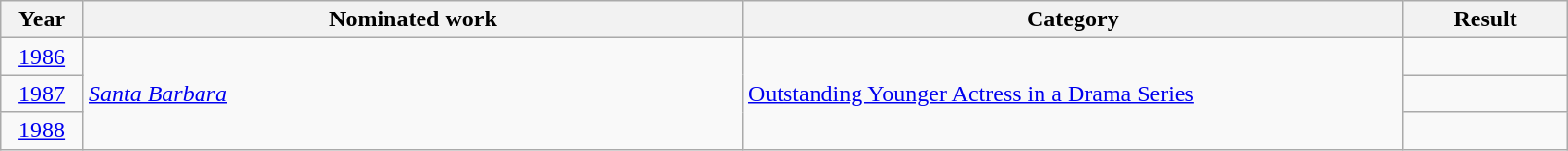<table class="wikitable" width=85%>
<tr>
<th width=5%>Year</th>
<th width=40%>Nominated work</th>
<th width=40%>Category</th>
<th width=10%>Result</th>
</tr>
<tr>
<td style="text-align:center;"><a href='#'>1986</a></td>
<td rowspan="3"><em><a href='#'>Santa Barbara</a></em></td>
<td rowspan="3"><a href='#'>Outstanding Younger Actress in a Drama Series</a></td>
<td></td>
</tr>
<tr>
<td style="text-align:center;"><a href='#'>1987</a></td>
<td></td>
</tr>
<tr>
<td style="text-align:center;"><a href='#'>1988</a></td>
<td></td>
</tr>
</table>
